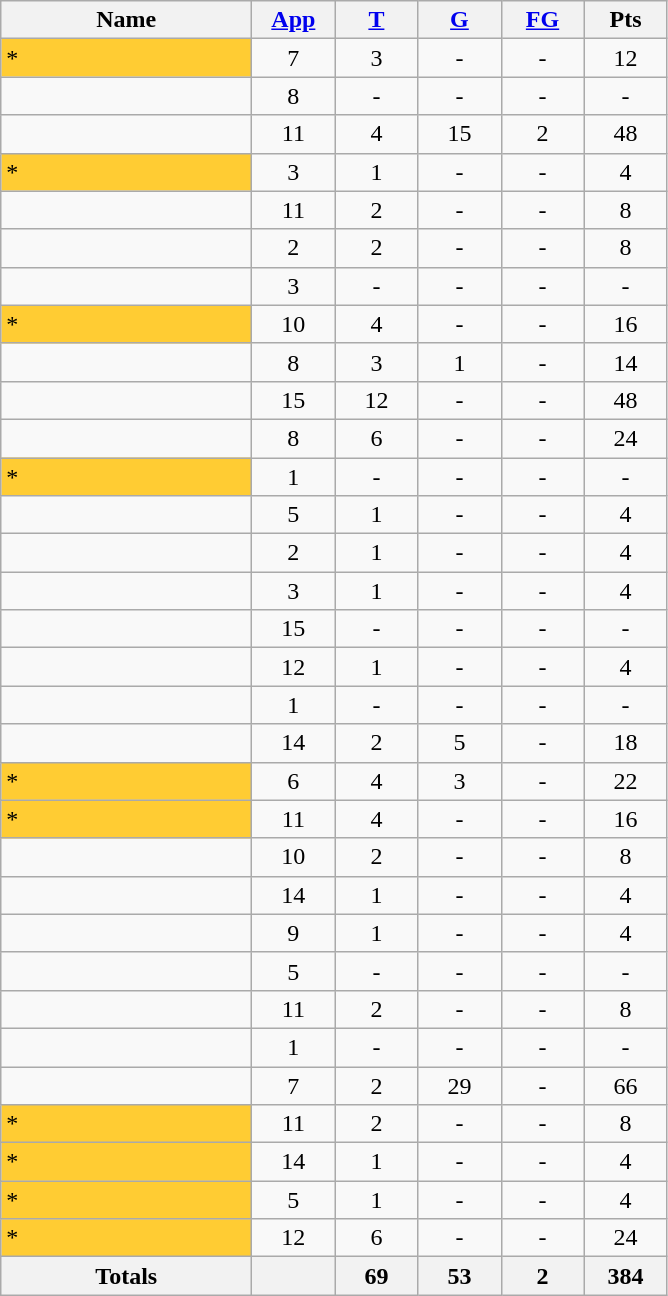<table class="wikitable sortable" style="text-align: center;">
<tr>
<th style="width:10em">Name</th>
<th style="width:3em"><a href='#'>App</a></th>
<th style="width:3em"><a href='#'>T</a></th>
<th style="width:3em"><a href='#'>G</a></th>
<th style="width:3em"><a href='#'>FG</a></th>
<th style="width:3em">Pts</th>
</tr>
<tr>
<td style="text-align:left; background:#FC3;">*</td>
<td>7</td>
<td>3</td>
<td>-</td>
<td>-</td>
<td>12</td>
</tr>
<tr>
<td style="text-align:left;"></td>
<td>8</td>
<td>-</td>
<td>-</td>
<td>-</td>
<td>-</td>
</tr>
<tr>
<td style="text-align:left;"></td>
<td>11</td>
<td>4</td>
<td>15</td>
<td>2</td>
<td>48</td>
</tr>
<tr>
<td style="text-align:left; background:#FC3;">*</td>
<td>3</td>
<td>1</td>
<td>-</td>
<td>-</td>
<td>4</td>
</tr>
<tr>
<td style="text-align:left;"></td>
<td>11</td>
<td>2</td>
<td>-</td>
<td>-</td>
<td>8</td>
</tr>
<tr>
<td style="text-align:left;"></td>
<td>2</td>
<td>2</td>
<td>-</td>
<td>-</td>
<td>8</td>
</tr>
<tr>
<td style="text-align:left;"></td>
<td>3</td>
<td>-</td>
<td>-</td>
<td>-</td>
<td>-</td>
</tr>
<tr>
<td style="text-align:left; background:#FC3;">*</td>
<td>10</td>
<td>4</td>
<td>-</td>
<td>-</td>
<td>16</td>
</tr>
<tr>
<td style="text-align:left;"></td>
<td>8</td>
<td>3</td>
<td>1</td>
<td>-</td>
<td>14</td>
</tr>
<tr>
<td style="text-align:left;"></td>
<td>15</td>
<td>12</td>
<td>-</td>
<td>-</td>
<td>48</td>
</tr>
<tr>
<td style="text-align:left;"></td>
<td>8</td>
<td>6</td>
<td>-</td>
<td>-</td>
<td>24</td>
</tr>
<tr>
<td style="text-align:left; background:#FC3;">*</td>
<td>1</td>
<td>-</td>
<td>-</td>
<td>-</td>
<td>-</td>
</tr>
<tr>
<td style="text-align:left;"></td>
<td>5</td>
<td>1</td>
<td>-</td>
<td>-</td>
<td>4</td>
</tr>
<tr>
<td style="text-align:left;"></td>
<td>2</td>
<td>1</td>
<td>-</td>
<td>-</td>
<td>4</td>
</tr>
<tr>
<td style="text-align:left;"></td>
<td>3</td>
<td>1</td>
<td>-</td>
<td>-</td>
<td>4</td>
</tr>
<tr>
<td style="text-align:left;"></td>
<td>15</td>
<td>-</td>
<td>-</td>
<td>-</td>
<td>-</td>
</tr>
<tr>
<td style="text-align:left;"></td>
<td>12</td>
<td>1</td>
<td>-</td>
<td>-</td>
<td>4</td>
</tr>
<tr>
<td style="text-align:left;"></td>
<td>1</td>
<td>-</td>
<td>-</td>
<td>-</td>
<td>-</td>
</tr>
<tr>
<td style="text-align:left;"></td>
<td>14</td>
<td>2</td>
<td>5</td>
<td>-</td>
<td>18</td>
</tr>
<tr>
<td style="text-align:left; background:#FC3;">*</td>
<td>6</td>
<td>4</td>
<td>3</td>
<td>-</td>
<td>22</td>
</tr>
<tr>
<td style="text-align:left; background:#FC3;">*</td>
<td>11</td>
<td>4</td>
<td>-</td>
<td>-</td>
<td>16</td>
</tr>
<tr>
<td style="text-align:left;"></td>
<td>10</td>
<td>2</td>
<td>-</td>
<td>-</td>
<td>8</td>
</tr>
<tr>
<td style="text-align:left;"></td>
<td>14</td>
<td>1</td>
<td>-</td>
<td>-</td>
<td>4</td>
</tr>
<tr>
<td style="text-align:left;"></td>
<td>9</td>
<td>1</td>
<td>-</td>
<td>-</td>
<td>4</td>
</tr>
<tr>
<td style="text-align:left;"></td>
<td>5</td>
<td>-</td>
<td>-</td>
<td>-</td>
<td>-</td>
</tr>
<tr>
<td style="text-align:left;"></td>
<td>11</td>
<td>2</td>
<td>-</td>
<td>-</td>
<td>8</td>
</tr>
<tr>
<td style="text-align:left;"></td>
<td>1</td>
<td>-</td>
<td>-</td>
<td>-</td>
<td>-</td>
</tr>
<tr>
<td style="text-align:left;"></td>
<td>7</td>
<td>2</td>
<td>29</td>
<td>-</td>
<td>66</td>
</tr>
<tr>
<td style="text-align:left; background:#FC3;">*</td>
<td>11</td>
<td>2</td>
<td>-</td>
<td>-</td>
<td>8</td>
</tr>
<tr>
<td style="text-align:left; background:#FC3;">*</td>
<td>14</td>
<td>1</td>
<td>-</td>
<td>-</td>
<td>4</td>
</tr>
<tr>
<td style="text-align:left; background:#FC3;">*</td>
<td>5</td>
<td>1</td>
<td>-</td>
<td>-</td>
<td>4</td>
</tr>
<tr>
<td style="text-align:left; background:#FC3;">*</td>
<td>12</td>
<td>6</td>
<td>-</td>
<td>-</td>
<td>24</td>
</tr>
<tr class="sortbottom">
<th>Totals</th>
<th></th>
<th>69</th>
<th>53</th>
<th>2</th>
<th>384</th>
</tr>
</table>
